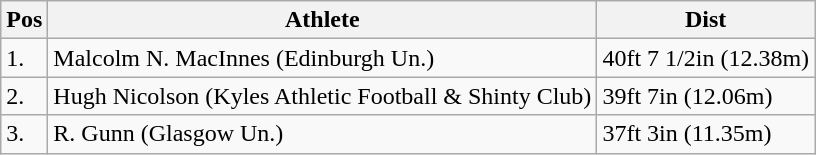<table class="wikitable">
<tr>
<th>Pos</th>
<th>Athlete</th>
<th>Dist</th>
</tr>
<tr>
<td>1.</td>
<td>Malcolm N. MacInnes (Edinburgh Un.)</td>
<td>40ft 7 1/2in (12.38m)</td>
</tr>
<tr>
<td>2.</td>
<td>Hugh Nicolson (Kyles Athletic Football & Shinty Club)</td>
<td>39ft 7in (12.06m)</td>
</tr>
<tr>
<td>3.</td>
<td>R. Gunn (Glasgow Un.)</td>
<td>37ft 3in (11.35m)</td>
</tr>
</table>
